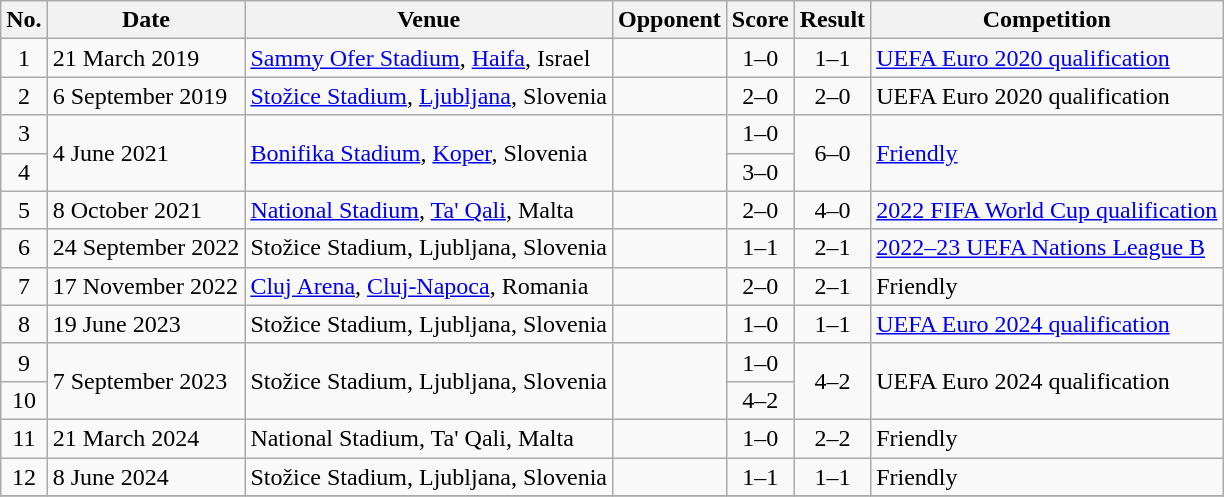<table class="wikitable sortable">
<tr>
<th scope="col">No.</th>
<th scope="col">Date</th>
<th scope="col">Venue</th>
<th scope="col">Opponent</th>
<th scope="col">Score</th>
<th scope="col">Result</th>
<th scope="col">Competition</th>
</tr>
<tr>
<td align="center">1</td>
<td>21 March 2019</td>
<td><a href='#'>Sammy Ofer Stadium</a>, <a href='#'>Haifa</a>, Israel</td>
<td></td>
<td align="center">1–0</td>
<td align="center">1–1</td>
<td><a href='#'>UEFA Euro 2020 qualification</a></td>
</tr>
<tr>
<td align="center">2</td>
<td>6 September 2019</td>
<td><a href='#'>Stožice Stadium</a>, <a href='#'>Ljubljana</a>, Slovenia</td>
<td></td>
<td align="center">2–0</td>
<td align="center">2–0</td>
<td>UEFA Euro 2020 qualification</td>
</tr>
<tr>
<td align="center">3</td>
<td rowspan="2">4 June 2021</td>
<td rowspan="2"><a href='#'>Bonifika Stadium</a>, <a href='#'>Koper</a>, Slovenia</td>
<td rowspan="2"></td>
<td align=center>1–0</td>
<td rowspan="2" align=center>6–0</td>
<td rowspan="2"><a href='#'>Friendly</a></td>
</tr>
<tr>
<td align="center">4</td>
<td align=center>3–0</td>
</tr>
<tr>
<td align="center">5</td>
<td>8 October 2021</td>
<td><a href='#'>National Stadium</a>, <a href='#'>Ta' Qali</a>, Malta</td>
<td></td>
<td align=center>2–0</td>
<td align=center>4–0</td>
<td><a href='#'>2022 FIFA World Cup qualification</a></td>
</tr>
<tr>
<td align="center">6</td>
<td>24 September 2022</td>
<td>Stožice Stadium, Ljubljana, Slovenia</td>
<td></td>
<td align=center>1–1</td>
<td align=center>2–1</td>
<td><a href='#'>2022–23 UEFA Nations League B</a></td>
</tr>
<tr>
<td align="center">7</td>
<td>17 November 2022</td>
<td><a href='#'>Cluj Arena</a>, <a href='#'>Cluj-Napoca</a>, Romania</td>
<td></td>
<td align=center>2–0</td>
<td align=center>2–1</td>
<td>Friendly</td>
</tr>
<tr>
<td align="center">8</td>
<td>19 June 2023</td>
<td>Stožice Stadium, Ljubljana, Slovenia</td>
<td></td>
<td align=center>1–0</td>
<td align=center>1–1</td>
<td><a href='#'>UEFA Euro 2024 qualification</a></td>
</tr>
<tr>
<td align="center">9</td>
<td rowspan="2">7 September 2023</td>
<td rowspan="2">Stožice Stadium, Ljubljana, Slovenia</td>
<td rowspan="2"></td>
<td align=center>1–0</td>
<td rowspan="2" align=center>4–2</td>
<td rowspan="2">UEFA Euro 2024 qualification</td>
</tr>
<tr>
<td align="center">10</td>
<td align=center>4–2</td>
</tr>
<tr>
<td align="center">11</td>
<td>21 March 2024</td>
<td>National Stadium, Ta' Qali, Malta</td>
<td></td>
<td align=center>1–0</td>
<td align=center>2–2</td>
<td>Friendly</td>
</tr>
<tr>
<td align="center">12</td>
<td>8 June 2024</td>
<td>Stožice Stadium, Ljubljana, Slovenia</td>
<td></td>
<td align=center>1–1</td>
<td align=center>1–1</td>
<td>Friendly</td>
</tr>
<tr>
</tr>
</table>
